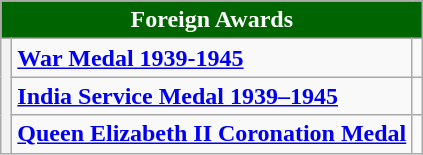<table class="wikitable">
<tr>
<th colspan="3" style="background:#006400; color:#FFFFFF; text-align:center"><strong>Foreign Awards</strong></th>
</tr>
<tr>
<th rowspan="3"><strong></strong></th>
<td><strong><a href='#'>War Medal 1939-1945</a></strong></td>
<td></td>
</tr>
<tr>
<td><a href='#'><strong>India Service Medal 1939–1945</strong></a></td>
<td></td>
</tr>
<tr>
<td><strong><a href='#'>Queen Elizabeth II Coronation Medal</a></strong></td>
<td></td>
</tr>
</table>
